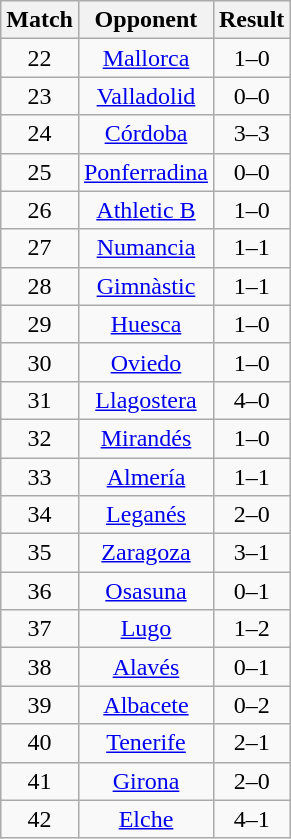<table class="wikitable" style="text-align:center;float:left; margin-right:1em;">
<tr>
<th>Match</th>
<th>Opponent</th>
<th>Result</th>
</tr>
<tr>
<td>22</td>
<td><a href='#'>Mallorca</a></td>
<td>1–0</td>
</tr>
<tr>
<td>23</td>
<td><a href='#'>Valladolid</a></td>
<td>0–0</td>
</tr>
<tr>
<td>24</td>
<td><a href='#'>Córdoba</a></td>
<td>3–3</td>
</tr>
<tr>
<td>25</td>
<td><a href='#'>Ponferradina</a></td>
<td>0–0</td>
</tr>
<tr>
<td>26</td>
<td><a href='#'>Athletic B</a></td>
<td>1–0</td>
</tr>
<tr>
<td>27</td>
<td><a href='#'>Numancia</a></td>
<td>1–1</td>
</tr>
<tr>
<td>28</td>
<td><a href='#'>Gimnàstic</a></td>
<td>1–1</td>
</tr>
<tr>
<td>29</td>
<td><a href='#'>Huesca</a></td>
<td>1–0</td>
</tr>
<tr>
<td>30</td>
<td><a href='#'>Oviedo</a></td>
<td>1–0</td>
</tr>
<tr>
<td>31</td>
<td><a href='#'>Llagostera</a></td>
<td>4–0</td>
</tr>
<tr>
<td>32</td>
<td><a href='#'>Mirandés</a></td>
<td>1–0</td>
</tr>
<tr>
<td>33</td>
<td><a href='#'>Almería</a></td>
<td>1–1</td>
</tr>
<tr>
<td>34</td>
<td><a href='#'>Leganés</a></td>
<td>2–0</td>
</tr>
<tr>
<td>35</td>
<td><a href='#'>Zaragoza</a></td>
<td>3–1</td>
</tr>
<tr>
<td>36</td>
<td><a href='#'>Osasuna</a></td>
<td>0–1</td>
</tr>
<tr>
<td>37</td>
<td><a href='#'>Lugo</a></td>
<td>1–2</td>
</tr>
<tr>
<td>38</td>
<td><a href='#'>Alavés</a></td>
<td>0–1</td>
</tr>
<tr>
<td>39</td>
<td><a href='#'>Albacete</a></td>
<td>0–2</td>
</tr>
<tr>
<td>40</td>
<td><a href='#'>Tenerife</a></td>
<td>2–1</td>
</tr>
<tr>
<td>41</td>
<td><a href='#'>Girona</a></td>
<td>2–0</td>
</tr>
<tr>
<td>42</td>
<td><a href='#'>Elche</a></td>
<td>4–1</td>
</tr>
</table>
